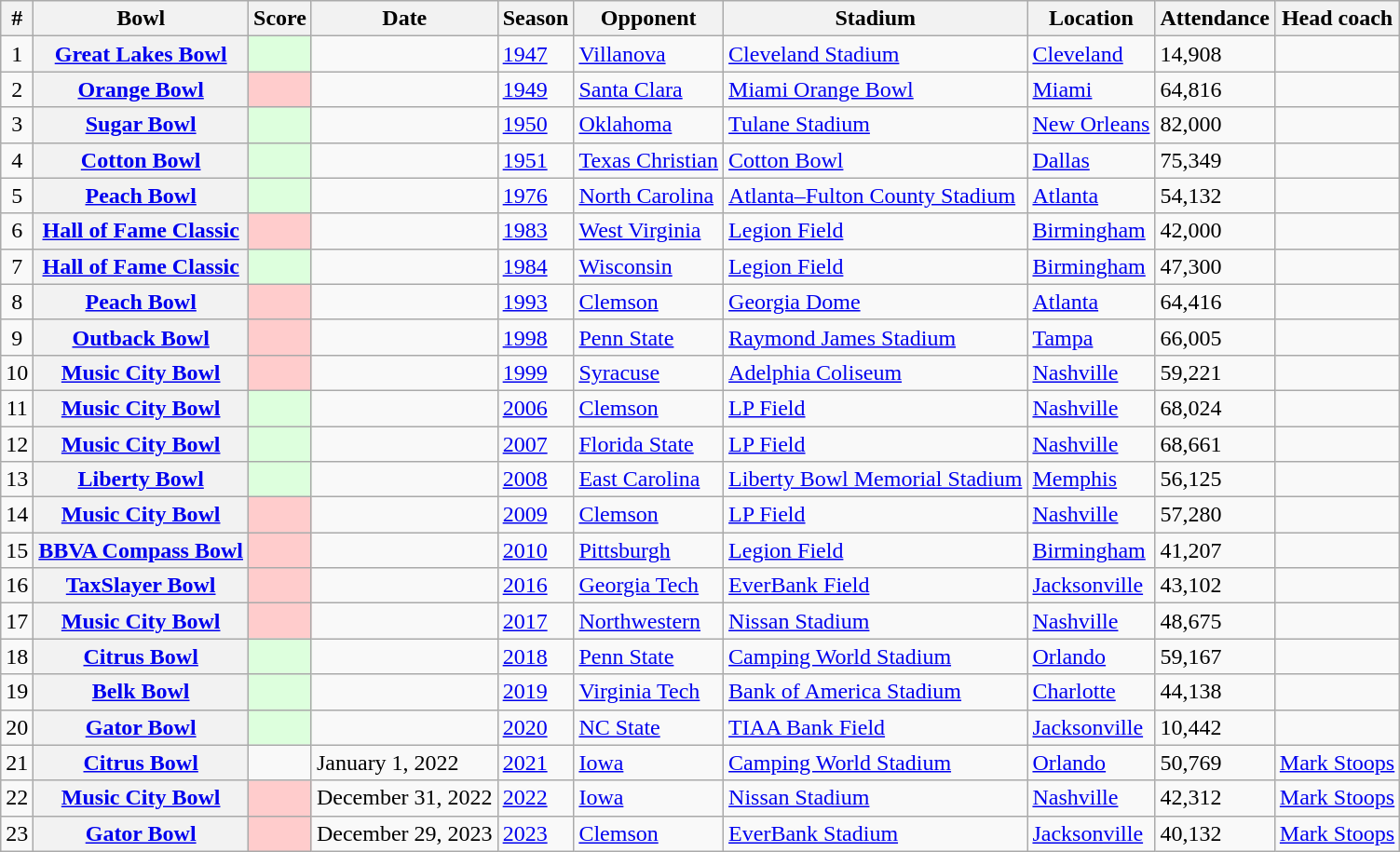<table class="wikitable sortable">
<tr>
<th scope="col">#</th>
<th scope="col">Bowl</th>
<th scope="col">Score</th>
<th scope="col">Date</th>
<th scope="col">Season</th>
<th scope="col">Opponent</th>
<th scope="col">Stadium</th>
<th scope="col">Location</th>
<th scope="col">Attendance</th>
<th scope="col">Head coach</th>
</tr>
<tr>
<td align="center">1</td>
<th scope="row"><a href='#'>Great Lakes Bowl</a></th>
<td style="background:#dfd;"></td>
<td></td>
<td><a href='#'>1947</a></td>
<td><a href='#'>Villanova</a></td>
<td><a href='#'>Cleveland Stadium</a></td>
<td><a href='#'>Cleveland</a></td>
<td>14,908</td>
<td></td>
</tr>
<tr>
<td align="center">2</td>
<th scope="row"><a href='#'>Orange Bowl</a></th>
<td style="background:#fcc;"></td>
<td></td>
<td><a href='#'>1949</a></td>
<td><a href='#'>Santa Clara</a></td>
<td><a href='#'>Miami Orange Bowl</a></td>
<td><a href='#'>Miami</a></td>
<td>64,816</td>
<td></td>
</tr>
<tr>
<td align="center">3</td>
<th scope="row"><a href='#'>Sugar Bowl</a></th>
<td style="background:#dfd;"></td>
<td></td>
<td><a href='#'>1950</a></td>
<td><a href='#'>Oklahoma</a></td>
<td><a href='#'>Tulane Stadium</a></td>
<td><a href='#'>New Orleans</a></td>
<td>82,000</td>
<td></td>
</tr>
<tr>
<td align="center">4</td>
<th scope="row"><a href='#'>Cotton Bowl</a></th>
<td style="background:#dfd;"></td>
<td></td>
<td><a href='#'>1951</a></td>
<td><a href='#'>Texas Christian</a></td>
<td><a href='#'>Cotton Bowl</a></td>
<td><a href='#'>Dallas</a></td>
<td>75,349</td>
<td></td>
</tr>
<tr>
<td align="center">5</td>
<th scope="row"><a href='#'>Peach Bowl</a></th>
<td style="background:#dfd;"></td>
<td></td>
<td><a href='#'>1976</a></td>
<td><a href='#'>North Carolina</a></td>
<td><a href='#'>Atlanta–Fulton County Stadium</a></td>
<td><a href='#'>Atlanta</a></td>
<td>54,132</td>
<td></td>
</tr>
<tr>
<td align="center">6</td>
<th scope="row"><a href='#'>Hall of Fame Classic</a></th>
<td style="background:#fcc;"></td>
<td></td>
<td><a href='#'>1983</a></td>
<td><a href='#'>West Virginia</a></td>
<td><a href='#'>Legion Field</a></td>
<td><a href='#'>Birmingham</a></td>
<td>42,000</td>
<td></td>
</tr>
<tr>
<td align="center">7</td>
<th scope="row"><a href='#'>Hall of Fame Classic</a></th>
<td style="background:#dfd;"></td>
<td></td>
<td><a href='#'>1984</a></td>
<td><a href='#'>Wisconsin</a></td>
<td><a href='#'>Legion Field</a></td>
<td><a href='#'>Birmingham</a></td>
<td>47,300</td>
<td></td>
</tr>
<tr>
<td align="center">8</td>
<th scope="row"><a href='#'>Peach Bowl</a></th>
<td style="background:#fcc;"></td>
<td></td>
<td><a href='#'>1993</a></td>
<td><a href='#'>Clemson</a></td>
<td><a href='#'>Georgia Dome</a></td>
<td><a href='#'>Atlanta</a></td>
<td>64,416</td>
<td></td>
</tr>
<tr>
<td align="center">9</td>
<th scope="row"><a href='#'>Outback Bowl</a></th>
<td style="background:#fcc;"></td>
<td></td>
<td><a href='#'>1998</a></td>
<td><a href='#'>Penn State</a></td>
<td><a href='#'>Raymond James Stadium</a></td>
<td><a href='#'>Tampa</a></td>
<td>66,005</td>
<td></td>
</tr>
<tr>
<td align="center">10</td>
<th scope="row"><a href='#'>Music City Bowl</a></th>
<td style="background:#fcc;"></td>
<td></td>
<td><a href='#'>1999</a></td>
<td><a href='#'>Syracuse</a></td>
<td><a href='#'>Adelphia Coliseum</a></td>
<td><a href='#'>Nashville</a></td>
<td>59,221</td>
<td></td>
</tr>
<tr>
<td align="center">11</td>
<th scope="row"><a href='#'>Music City Bowl</a></th>
<td style="background:#dfd;"></td>
<td></td>
<td><a href='#'>2006</a></td>
<td><a href='#'>Clemson</a></td>
<td><a href='#'>LP Field</a></td>
<td><a href='#'>Nashville</a></td>
<td>68,024</td>
<td></td>
</tr>
<tr>
<td align="center">12</td>
<th scope="row"><a href='#'>Music City Bowl</a></th>
<td style="background:#dfd;"></td>
<td></td>
<td><a href='#'>2007</a></td>
<td><a href='#'>Florida State</a></td>
<td><a href='#'>LP Field</a></td>
<td><a href='#'>Nashville</a></td>
<td>68,661</td>
<td></td>
</tr>
<tr>
<td align="center">13</td>
<th scope="row"><a href='#'>Liberty Bowl</a></th>
<td style="background:#dfd;"></td>
<td></td>
<td><a href='#'>2008</a></td>
<td><a href='#'>East Carolina</a></td>
<td><a href='#'>Liberty Bowl Memorial Stadium</a></td>
<td><a href='#'>Memphis</a></td>
<td>56,125</td>
<td></td>
</tr>
<tr>
<td align="center">14</td>
<th scope="row"><a href='#'>Music City Bowl</a></th>
<td style="background:#fcc;"></td>
<td></td>
<td><a href='#'>2009</a></td>
<td><a href='#'>Clemson</a></td>
<td><a href='#'>LP Field</a></td>
<td><a href='#'>Nashville</a></td>
<td>57,280</td>
<td></td>
</tr>
<tr>
<td align="center">15</td>
<th scope="row"><a href='#'>BBVA Compass Bowl</a></th>
<td style="background:#fcc;"></td>
<td></td>
<td><a href='#'>2010</a></td>
<td><a href='#'>Pittsburgh</a></td>
<td><a href='#'>Legion Field</a></td>
<td><a href='#'>Birmingham</a></td>
<td>41,207</td>
<td></td>
</tr>
<tr>
<td align="center">16</td>
<th scope="row"><a href='#'>TaxSlayer Bowl</a></th>
<td style="background:#fcc;"></td>
<td></td>
<td><a href='#'>2016</a></td>
<td><a href='#'>Georgia Tech</a></td>
<td><a href='#'>EverBank Field</a></td>
<td><a href='#'>Jacksonville</a></td>
<td>43,102</td>
<td></td>
</tr>
<tr>
<td align="center">17</td>
<th scope="row"><a href='#'>Music City Bowl</a></th>
<td style="background:#fcc;"></td>
<td></td>
<td><a href='#'>2017</a></td>
<td><a href='#'>Northwestern</a></td>
<td><a href='#'>Nissan Stadium</a></td>
<td><a href='#'>Nashville</a></td>
<td>48,675</td>
<td></td>
</tr>
<tr>
<td align="center">18</td>
<th scope="row"><a href='#'>Citrus Bowl</a></th>
<td style="background:#dfd;"></td>
<td></td>
<td><a href='#'>2018</a></td>
<td><a href='#'>Penn State</a></td>
<td><a href='#'>Camping World Stadium</a></td>
<td><a href='#'>Orlando</a></td>
<td>59,167</td>
<td></td>
</tr>
<tr>
<td align="center">19</td>
<th scope="row"><a href='#'>Belk Bowl</a></th>
<td style="background:#dfd;"></td>
<td></td>
<td><a href='#'>2019</a></td>
<td><a href='#'>Virginia Tech</a></td>
<td><a href='#'>Bank of America Stadium</a></td>
<td><a href='#'>Charlotte</a></td>
<td>44,138</td>
<td></td>
</tr>
<tr>
<td align="center">20</td>
<th scope="row"><a href='#'>Gator Bowl</a></th>
<td style="background:#dfd;"></td>
<td></td>
<td><a href='#'>2020</a></td>
<td><a href='#'>NC State</a></td>
<td><a href='#'>TIAA Bank Field</a></td>
<td><a href='#'>Jacksonville</a></td>
<td>10,442</td>
<td></td>
</tr>
<tr>
<td align="center">21</td>
<th><a href='#'>Citrus Bowl</a></th>
<td></td>
<td>January 1, 2022</td>
<td><a href='#'>2021</a></td>
<td><a href='#'>Iowa</a></td>
<td><a href='#'>Camping World Stadium</a></td>
<td><a href='#'>Orlando</a></td>
<td>50,769</td>
<td><a href='#'>Mark Stoops</a></td>
</tr>
<tr>
<td align="center">22</td>
<th><a href='#'>Music City Bowl</a></th>
<td style="background:#fcc;"></td>
<td>December 31, 2022</td>
<td><a href='#'>2022</a></td>
<td><a href='#'>Iowa</a></td>
<td><a href='#'>Nissan Stadium</a></td>
<td><a href='#'>Nashville</a></td>
<td>42,312</td>
<td><a href='#'>Mark Stoops</a></td>
</tr>
<tr>
<td align="center">23</td>
<th><a href='#'>Gator Bowl</a></th>
<td style="background:#fcc;"></td>
<td>December 29, 2023</td>
<td><a href='#'>2023</a></td>
<td><a href='#'>Clemson</a></td>
<td><a href='#'>EverBank Stadium</a></td>
<td><a href='#'>Jacksonville</a></td>
<td>40,132</td>
<td><a href='#'>Mark Stoops</a></td>
</tr>
</table>
